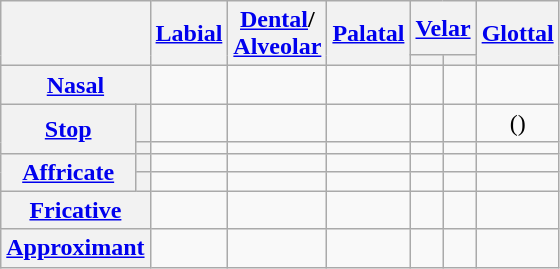<table class="wikitable" style="text-align:center;">
<tr>
<th rowspan=2 colspan=2></th>
<th rowspan=2><a href='#'>Labial</a></th>
<th rowspan=2><a href='#'>Dental</a>/<br><a href='#'>Alveolar</a></th>
<th rowspan=2><a href='#'>Palatal</a></th>
<th colspan=2><a href='#'>Velar</a></th>
<th rowspan=2><a href='#'>Glottal</a></th>
</tr>
<tr style="font-size: x-small;">
<th></th>
<th></th>
</tr>
<tr>
<th colspan=2><a href='#'>Nasal</a></th>
<td> </td>
<td> </td>
<td></td>
<td> </td>
<td></td>
<td></td>
</tr>
<tr>
<th rowspan="2"><a href='#'>Stop</a></th>
<th></th>
<td> </td>
<td> </td>
<td></td>
<td> </td>
<td> </td>
<td>() </td>
</tr>
<tr>
<th></th>
<td> </td>
<td> </td>
<td></td>
<td> </td>
<td> </td>
<td></td>
</tr>
<tr>
<th rowspan="2"><a href='#'>Affricate</a></th>
<th></th>
<td></td>
<td> </td>
<td></td>
<td></td>
<td></td>
<td></td>
</tr>
<tr>
<th></th>
<td></td>
<td> </td>
<td></td>
<td></td>
<td></td>
<td></td>
</tr>
<tr>
<th colspan=2><a href='#'>Fricative</a></th>
<td> </td>
<td> </td>
<td></td>
<td></td>
<td></td>
<td> </td>
</tr>
<tr>
<th colspan=2><a href='#'>Approximant</a></th>
<td></td>
<td> </td>
<td> </td>
<td></td>
<td> </td>
<td></td>
</tr>
</table>
